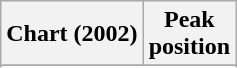<table class="wikitable plainrowheaders sortable" style="text-align:center;">
<tr>
<th scope="col">Chart (2002)</th>
<th scope="col">Peak<br>position</th>
</tr>
<tr>
</tr>
<tr>
</tr>
<tr>
</tr>
<tr>
</tr>
<tr>
</tr>
<tr>
</tr>
<tr>
</tr>
</table>
